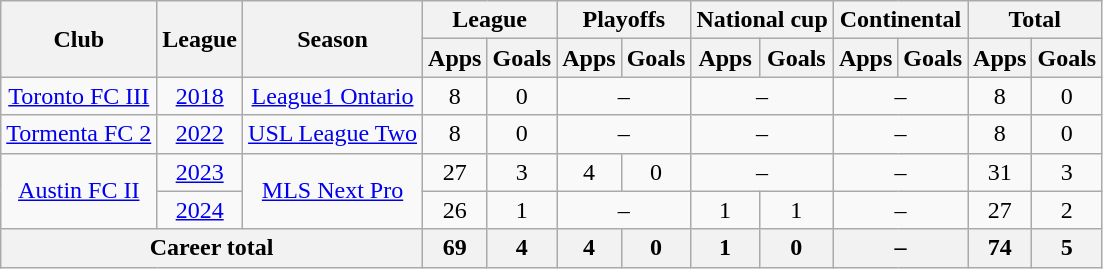<table class="wikitable" style="text-align:center">
<tr>
<th rowspan="2">Club</th>
<th rowspan="2">League</th>
<th rowspan="2">Season</th>
<th colspan="2">League</th>
<th colspan="2">Playoffs</th>
<th colspan="2">National cup</th>
<th colspan="2">Continental</th>
<th colspan="2">Total</th>
</tr>
<tr>
<th>Apps</th>
<th>Goals</th>
<th>Apps</th>
<th>Goals</th>
<th>Apps</th>
<th>Goals</th>
<th>Apps</th>
<th>Goals</th>
<th>Apps</th>
<th>Goals</th>
</tr>
<tr>
<td><a href='#'>Toronto FC III</a></td>
<td><a href='#'>2018</a></td>
<td><a href='#'>League1 Ontario</a></td>
<td>8</td>
<td>0</td>
<td colspan="2">–</td>
<td colspan="2">–</td>
<td colspan="2">–</td>
<td>8</td>
<td>0</td>
</tr>
<tr>
<td><a href='#'>Tormenta FC 2</a></td>
<td><a href='#'>2022</a></td>
<td><a href='#'>USL League Two</a></td>
<td>8</td>
<td>0</td>
<td colspan="2">–</td>
<td colspan="2">–</td>
<td colspan="2">–</td>
<td>8</td>
<td>0</td>
</tr>
<tr>
<td rowspan=2><a href='#'>Austin FC II</a></td>
<td><a href='#'>2023</a></td>
<td rowspan=2><a href='#'>MLS Next Pro</a></td>
<td>27</td>
<td>3</td>
<td>4</td>
<td>0</td>
<td colspan="2">–</td>
<td colspan="2">–</td>
<td>31</td>
<td>3</td>
</tr>
<tr>
<td><a href='#'>2024</a></td>
<td>26</td>
<td>1</td>
<td colspan="2">–</td>
<td>1</td>
<td>1</td>
<td colspan="2">–</td>
<td>27</td>
<td>2</td>
</tr>
<tr>
<th colspan="3">Career total</th>
<th>69</th>
<th>4</th>
<th>4</th>
<th>0</th>
<th>1</th>
<th>0</th>
<th colspan="2">–</th>
<th>74</th>
<th>5</th>
</tr>
</table>
